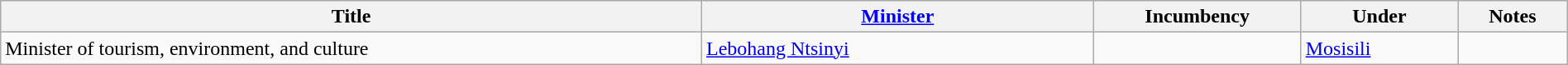<table class="wikitable" style="width:100%;">
<tr>
<th>Title</th>
<th style="width:25%;"><a href='#'>Minister</a></th>
<th style="width:160px;">Incumbency</th>
<th style="width:10%;">Under</th>
<th style="width:7%;">Notes</th>
</tr>
<tr>
<td>Minister of tourism, environment, and culture</td>
<td><a href='#'>Lebohang Ntsinyi</a></td>
<td></td>
<td><a href='#'>Mosisili</a></td>
<td></td>
</tr>
</table>
